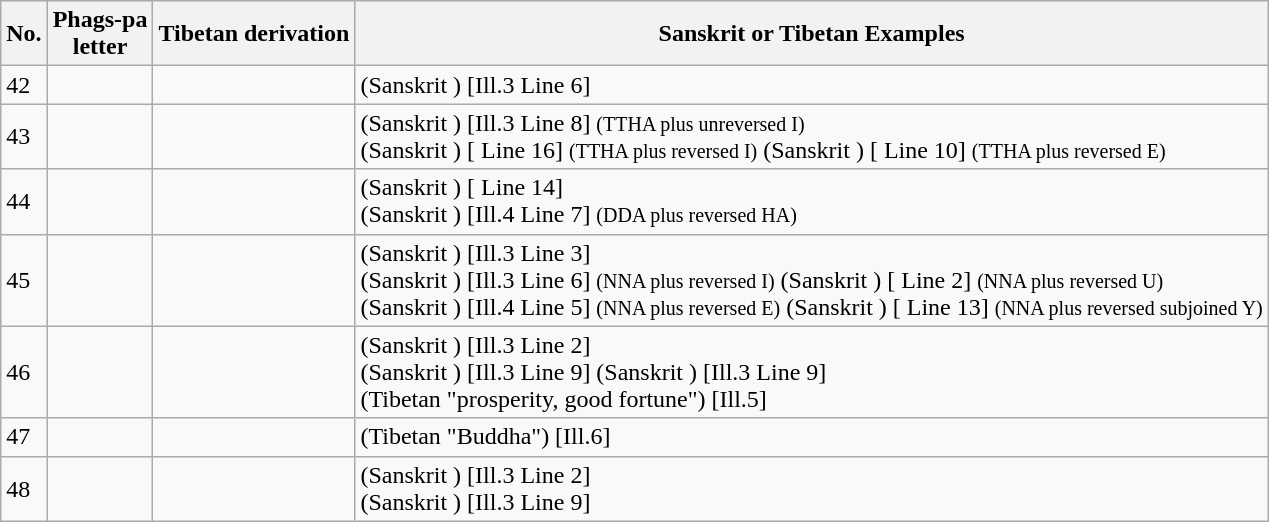<table class="wikitable">
<tr>
<th>No.</th>
<th>Phags-pa<br>letter</th>
<th>Tibetan derivation</th>
<th>Sanskrit or Tibetan Examples</th>
</tr>
<tr>
<td>42</td>
<td></td>
<td></td>
<td><em></em> (Sanskrit ) [Ill.3 Line 6]</td>
</tr>
<tr>
<td>43</td>
<td></td>
<td></td>
<td><em></em> (Sanskrit ) [Ill.3 Line 8] <small>(TTHA plus unreversed I)</small><br><em></em> (Sanskrit ) [ Line 16] <small>(TTHA plus reversed I)</small>
<em></em> (Sanskrit ) [ Line 10] <small>(TTHA plus reversed E)</small></td>
</tr>
<tr>
<td>44</td>
<td></td>
<td></td>
<td><em></em> (Sanskrit ) [ Line 14]<br><em></em> (Sanskrit ) [Ill.4 Line 7] <small>(DDA plus reversed HA)</small></td>
</tr>
<tr>
<td>45</td>
<td></td>
<td></td>
<td><em></em> (Sanskrit ) [Ill.3 Line 3]<br><em></em> (Sanskrit ) [Ill.3 Line 6] <small>(NNA plus reversed I)</small>
<em></em> (Sanskrit ) [ Line 2] <small>(NNA plus reversed U)</small><br><em></em> (Sanskrit ) [Ill.4 Line 5] <small>(NNA plus reversed E)</small>
<em></em> (Sanskrit ) [ Line 13] <small>(NNA plus reversed subjoined Y)</small></td>
</tr>
<tr>
<td>46</td>
<td></td>
<td></td>
<td><em></em> (Sanskrit ) [Ill.3 Line 2]<br><em></em> (Sanskrit ) [Ill.3 Line 9]
<em></em> (Sanskrit ) [Ill.3 Line 9]<br><em></em> (Tibetan  "prosperity, good fortune") [Ill.5]</td>
</tr>
<tr>
<td>47</td>
<td></td>
<td></td>
<td><em></em> (Tibetan  "Buddha") [Ill.6]</td>
</tr>
<tr>
<td>48</td>
<td></td>
<td></td>
<td><em></em> (Sanskrit ) [Ill.3 Line 2]<br><em></em> (Sanskrit ) [Ill.3 Line 9]</td>
</tr>
</table>
